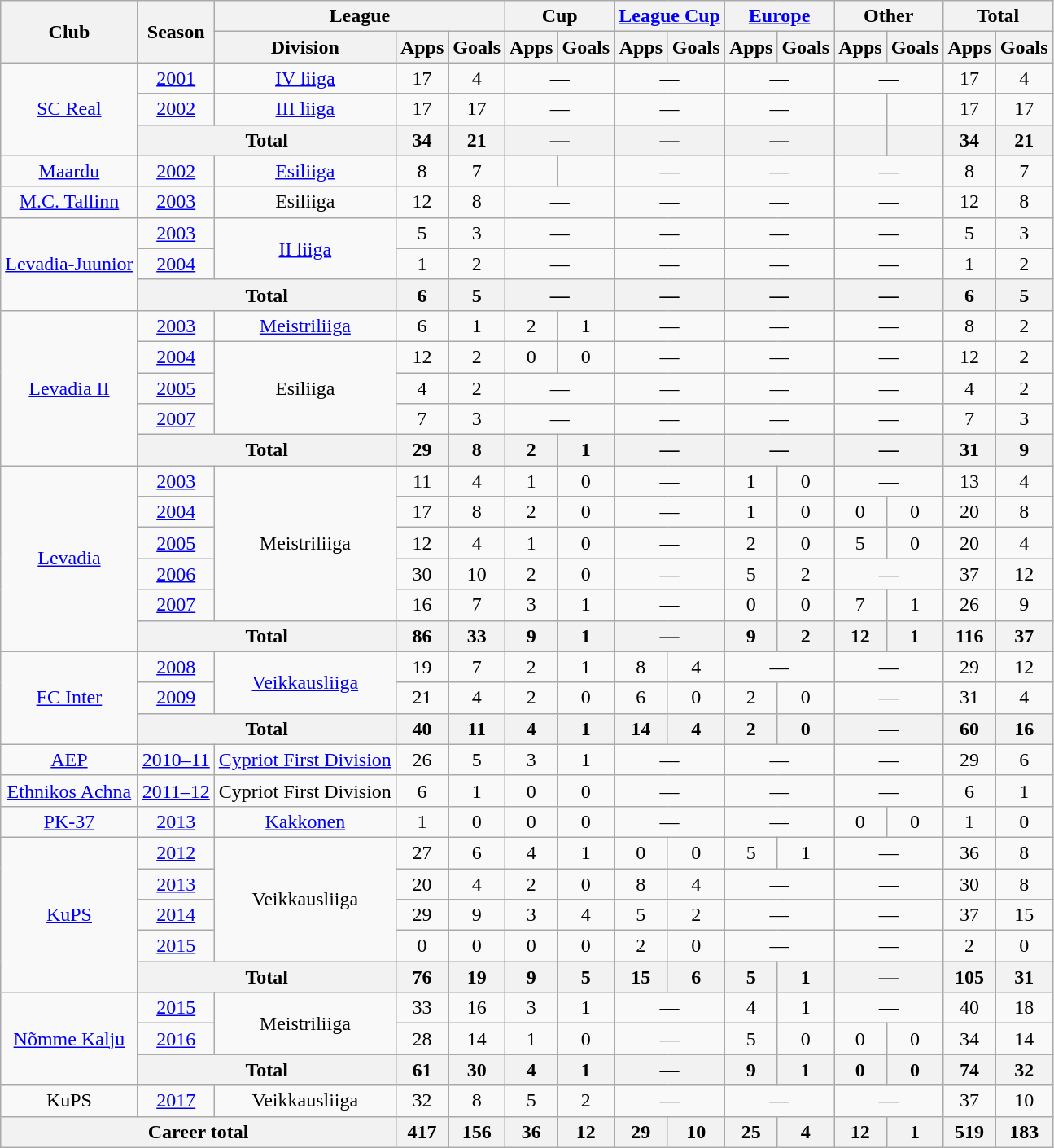<table class="wikitable" style="text-align: center;">
<tr>
<th rowspan=2>Club</th>
<th rowspan=2>Season</th>
<th colspan=3>League</th>
<th colspan=2>Cup</th>
<th colspan=2><a href='#'>League Cup</a></th>
<th colspan=2><a href='#'>Europe</a></th>
<th colspan=2>Other</th>
<th colspan=2>Total</th>
</tr>
<tr>
<th>Division</th>
<th>Apps</th>
<th>Goals</th>
<th>Apps</th>
<th>Goals</th>
<th>Apps</th>
<th>Goals</th>
<th>Apps</th>
<th>Goals</th>
<th>Apps</th>
<th>Goals</th>
<th>Apps</th>
<th>Goals</th>
</tr>
<tr>
<td rowspan=3><a href='#'>SC Real</a></td>
<td><a href='#'>2001</a></td>
<td><a href='#'>IV liiga</a></td>
<td>17</td>
<td>4</td>
<td colspan=2>—</td>
<td colspan=2>—</td>
<td colspan=2>—</td>
<td colspan=2>—</td>
<td>17</td>
<td>4</td>
</tr>
<tr>
<td><a href='#'>2002</a></td>
<td><a href='#'>III liiga</a></td>
<td>17</td>
<td>17</td>
<td colspan=2>—</td>
<td colspan=2>—</td>
<td colspan=2>—</td>
<td></td>
<td></td>
<td>17</td>
<td>17</td>
</tr>
<tr>
<th colspan=2>Total</th>
<th>34</th>
<th>21</th>
<th colspan=2>—</th>
<th colspan=2>—</th>
<th colspan=2>—</th>
<th></th>
<th></th>
<th>34</th>
<th>21</th>
</tr>
<tr>
<td><a href='#'>Maardu</a></td>
<td><a href='#'>2002</a></td>
<td><a href='#'>Esiliiga</a></td>
<td>8</td>
<td>7</td>
<td></td>
<td></td>
<td colspan=2>—</td>
<td colspan=2>—</td>
<td colspan=2>—</td>
<td>8</td>
<td>7</td>
</tr>
<tr>
<td><a href='#'>M.C. Tallinn</a></td>
<td><a href='#'>2003</a></td>
<td>Esiliiga</td>
<td>12</td>
<td>8</td>
<td colspan=2>—</td>
<td colspan=2>—</td>
<td colspan=2>—</td>
<td colspan=2>—</td>
<td>12</td>
<td>8</td>
</tr>
<tr>
<td rowspan=3><a href='#'>Levadia-Juunior</a></td>
<td><a href='#'>2003</a></td>
<td rowspan=2><a href='#'>II liiga</a></td>
<td>5</td>
<td>3</td>
<td colspan=2>—</td>
<td colspan=2>—</td>
<td colspan=2>—</td>
<td colspan=2>—</td>
<td>5</td>
<td>3</td>
</tr>
<tr>
<td><a href='#'>2004</a></td>
<td>1</td>
<td>2</td>
<td colspan=2>—</td>
<td colspan=2>—</td>
<td colspan=2>—</td>
<td colspan=2>—</td>
<td>1</td>
<td>2</td>
</tr>
<tr>
<th colspan=2>Total</th>
<th>6</th>
<th>5</th>
<th colspan=2>—</th>
<th colspan=2>—</th>
<th colspan=2>—</th>
<th colspan=2>—</th>
<th>6</th>
<th>5</th>
</tr>
<tr>
<td rowspan=5><a href='#'>Levadia II</a></td>
<td><a href='#'>2003</a></td>
<td><a href='#'>Meistriliiga</a></td>
<td>6</td>
<td>1</td>
<td>2</td>
<td>1</td>
<td colspan=2>—</td>
<td colspan=2>—</td>
<td colspan=2>—</td>
<td>8</td>
<td>2</td>
</tr>
<tr>
<td><a href='#'>2004</a></td>
<td rowspan=3>Esiliiga</td>
<td>12</td>
<td>2</td>
<td>0</td>
<td>0</td>
<td colspan=2>—</td>
<td colspan=2>—</td>
<td colspan=2>—</td>
<td>12</td>
<td>2</td>
</tr>
<tr>
<td><a href='#'>2005</a></td>
<td>4</td>
<td>2</td>
<td colspan=2>—</td>
<td colspan=2>—</td>
<td colspan=2>—</td>
<td colspan=2>—</td>
<td>4</td>
<td>2</td>
</tr>
<tr>
<td><a href='#'>2007</a></td>
<td>7</td>
<td>3</td>
<td colspan=2>—</td>
<td colspan=2>—</td>
<td colspan=2>—</td>
<td colspan=2>—</td>
<td>7</td>
<td>3</td>
</tr>
<tr>
<th colspan=2>Total</th>
<th>29</th>
<th>8</th>
<th>2</th>
<th>1</th>
<th colspan=2>—</th>
<th colspan=2>—</th>
<th colspan=2>—</th>
<th>31</th>
<th>9</th>
</tr>
<tr>
<td rowspan=6><a href='#'>Levadia</a></td>
<td><a href='#'>2003</a></td>
<td rowspan=5>Meistriliiga</td>
<td>11</td>
<td>4</td>
<td>1</td>
<td>0</td>
<td colspan=2>—</td>
<td>1</td>
<td>0</td>
<td colspan=2>—</td>
<td>13</td>
<td>4</td>
</tr>
<tr>
<td><a href='#'>2004</a></td>
<td>17</td>
<td>8</td>
<td>2</td>
<td>0</td>
<td colspan=2>—</td>
<td>1</td>
<td>0</td>
<td>0</td>
<td>0</td>
<td>20</td>
<td>8</td>
</tr>
<tr>
<td><a href='#'>2005</a></td>
<td>12</td>
<td>4</td>
<td>1</td>
<td>0</td>
<td colspan=2>—</td>
<td>2</td>
<td>0</td>
<td>5</td>
<td>0</td>
<td>20</td>
<td>4</td>
</tr>
<tr>
<td><a href='#'>2006</a></td>
<td>30</td>
<td>10</td>
<td>2</td>
<td>0</td>
<td colspan=2>—</td>
<td>5</td>
<td>2</td>
<td colspan=2>—</td>
<td>37</td>
<td>12</td>
</tr>
<tr>
<td><a href='#'>2007</a></td>
<td>16</td>
<td>7</td>
<td>3</td>
<td>1</td>
<td colspan=2>—</td>
<td>0</td>
<td>0</td>
<td>7</td>
<td>1</td>
<td>26</td>
<td>9</td>
</tr>
<tr>
<th colspan=2>Total</th>
<th>86</th>
<th>33</th>
<th>9</th>
<th>1</th>
<th colspan=2>—</th>
<th>9</th>
<th>2</th>
<th>12</th>
<th>1</th>
<th>116</th>
<th>37</th>
</tr>
<tr>
<td rowspan=3><a href='#'>FC Inter</a></td>
<td><a href='#'>2008</a></td>
<td rowspan=2><a href='#'>Veikkausliiga</a></td>
<td>19</td>
<td>7</td>
<td>2</td>
<td>1</td>
<td>8</td>
<td>4</td>
<td colspan=2>—</td>
<td colspan=2>—</td>
<td>29</td>
<td>12</td>
</tr>
<tr>
<td><a href='#'>2009</a></td>
<td>21</td>
<td>4</td>
<td>2</td>
<td>0</td>
<td>6</td>
<td>0</td>
<td>2</td>
<td>0</td>
<td colspan=2>—</td>
<td>31</td>
<td>4</td>
</tr>
<tr>
<th colspan=2>Total</th>
<th>40</th>
<th>11</th>
<th>4</th>
<th>1</th>
<th>14</th>
<th>4</th>
<th>2</th>
<th>0</th>
<th colspan=2>—</th>
<th>60</th>
<th>16</th>
</tr>
<tr>
<td><a href='#'>AEP</a></td>
<td><a href='#'>2010–11</a></td>
<td><a href='#'>Cypriot First Division</a></td>
<td>26</td>
<td>5</td>
<td>3</td>
<td>1</td>
<td colspan=2>—</td>
<td colspan=2>—</td>
<td colspan=2>—</td>
<td>29</td>
<td>6</td>
</tr>
<tr>
<td><a href='#'>Ethnikos Achna</a></td>
<td><a href='#'>2011–12</a></td>
<td>Cypriot First Division</td>
<td>6</td>
<td>1</td>
<td>0</td>
<td>0</td>
<td colspan=2>—</td>
<td colspan=2>—</td>
<td colspan=2>—</td>
<td>6</td>
<td>1</td>
</tr>
<tr>
<td><a href='#'>PK-37</a></td>
<td><a href='#'>2013</a></td>
<td><a href='#'>Kakkonen</a></td>
<td>1</td>
<td>0</td>
<td>0</td>
<td>0</td>
<td colspan=2>—</td>
<td colspan=2>—</td>
<td>0</td>
<td>0</td>
<td>1</td>
<td>0</td>
</tr>
<tr>
<td rowspan=5><a href='#'>KuPS</a></td>
<td><a href='#'>2012</a></td>
<td rowspan=4>Veikkausliiga</td>
<td>27</td>
<td>6</td>
<td>4</td>
<td>1</td>
<td>0</td>
<td>0</td>
<td>5</td>
<td>1</td>
<td colspan=2>—</td>
<td>36</td>
<td>8</td>
</tr>
<tr>
<td><a href='#'>2013</a></td>
<td>20</td>
<td>4</td>
<td>2</td>
<td>0</td>
<td>8</td>
<td>4</td>
<td colspan=2>—</td>
<td colspan=2>—</td>
<td>30</td>
<td>8</td>
</tr>
<tr>
<td><a href='#'>2014</a></td>
<td>29</td>
<td>9</td>
<td>3</td>
<td>4</td>
<td>5</td>
<td>2</td>
<td colspan=2>—</td>
<td colspan=2>—</td>
<td>37</td>
<td>15</td>
</tr>
<tr>
<td><a href='#'>2015</a></td>
<td>0</td>
<td>0</td>
<td>0</td>
<td>0</td>
<td>2</td>
<td>0</td>
<td colspan=2>—</td>
<td colspan=2>—</td>
<td>2</td>
<td>0</td>
</tr>
<tr>
<th colspan=2>Total</th>
<th>76</th>
<th>19</th>
<th>9</th>
<th>5</th>
<th>15</th>
<th>6</th>
<th>5</th>
<th>1</th>
<th colspan=2>—</th>
<th>105</th>
<th>31</th>
</tr>
<tr>
<td rowspan=3><a href='#'>Nõmme Kalju</a></td>
<td><a href='#'>2015</a></td>
<td rowspan=2>Meistriliiga</td>
<td>33</td>
<td>16</td>
<td>3</td>
<td>1</td>
<td colspan=2>—</td>
<td>4</td>
<td>1</td>
<td colspan=2>—</td>
<td>40</td>
<td>18</td>
</tr>
<tr>
<td><a href='#'>2016</a></td>
<td>28</td>
<td>14</td>
<td>1</td>
<td>0</td>
<td colspan=2>—</td>
<td>5</td>
<td>0</td>
<td>0</td>
<td>0</td>
<td>34</td>
<td>14</td>
</tr>
<tr>
<th colspan=2>Total</th>
<th>61</th>
<th>30</th>
<th>4</th>
<th>1</th>
<th colspan=2>—</th>
<th>9</th>
<th>1</th>
<th>0</th>
<th>0</th>
<th>74</th>
<th>32</th>
</tr>
<tr>
<td>KuPS</td>
<td><a href='#'>2017</a></td>
<td>Veikkausliiga</td>
<td>32</td>
<td>8</td>
<td>5</td>
<td>2</td>
<td colspan=2>—</td>
<td colspan=2>—</td>
<td colspan=2>—</td>
<td>37</td>
<td>10</td>
</tr>
<tr>
<th colspan=3>Career total</th>
<th>417</th>
<th>156</th>
<th>36</th>
<th>12</th>
<th>29</th>
<th>10</th>
<th>25</th>
<th>4</th>
<th>12</th>
<th>1</th>
<th>519</th>
<th>183</th>
</tr>
</table>
